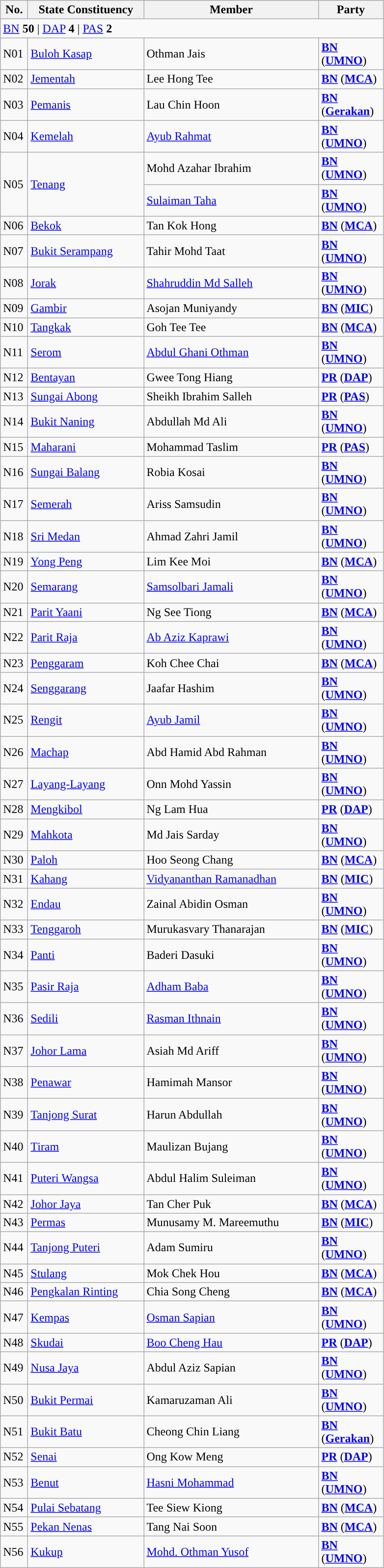<table class="wikitable sortable">
<tr>
<th style="width:30px;">No.</th>
<th style="width:150px;">State Constituency</th>
<th style="width:230px;">Member</th>
<th style="width:80px;">Party</th>
</tr>
<tr>
<td colspan="4"><a href='#'>BN</a> <strong>50</strong> | <a href='#'>DAP</a> <strong>4</strong> | <a href='#'>PAS</a> <strong>2</strong></td>
</tr>
<tr>
<td>N01</td>
<td><a href='#'>Buloh Kasap</a></td>
<td>Othman Jais</td>
<td><strong><a href='#'>BN</a></strong> (<strong><a href='#'>UMNO</a></strong>)</td>
</tr>
<tr>
<td>N02</td>
<td><a href='#'>Jementah</a></td>
<td>Lee Hong Tee</td>
<td><strong><a href='#'>BN</a></strong> (<strong><a href='#'>MCA</a></strong>)</td>
</tr>
<tr>
<td>N03</td>
<td><a href='#'>Pemanis</a></td>
<td>Lau Chin Hoon</td>
<td><strong><a href='#'>BN</a></strong> (<strong><a href='#'>Gerakan</a></strong>)</td>
</tr>
<tr>
<td>N04</td>
<td><a href='#'>Kemelah</a></td>
<td><a href='#'>Ayub Rahmat</a></td>
<td><strong><a href='#'>BN</a></strong> (<strong><a href='#'>UMNO</a></strong>)</td>
</tr>
<tr>
<td rowspan=2>N05</td>
<td rowspan=2><a href='#'>Tenang</a></td>
<td>Mohd Azahar Ibrahim </td>
<td><strong><a href='#'>BN</a></strong> (<strong><a href='#'>UMNO</a></strong>)</td>
</tr>
<tr>
<td><a href='#'>Sulaiman Taha</a> </td>
<td><strong><a href='#'>BN</a></strong> (<strong><a href='#'>UMNO</a></strong>)</td>
</tr>
<tr>
<td>N06</td>
<td><a href='#'>Bekok</a></td>
<td>Tan Kok Hong</td>
<td><strong><a href='#'>BN</a></strong> (<strong><a href='#'>MCA</a></strong>)</td>
</tr>
<tr>
<td>N07</td>
<td><a href='#'>Bukit Serampang</a></td>
<td>Tahir Mohd Taat</td>
<td><strong><a href='#'>BN</a></strong> (<strong><a href='#'>UMNO</a></strong>)</td>
</tr>
<tr>
<td>N08</td>
<td><a href='#'>Jorak</a></td>
<td><a href='#'>Shahruddin Md Salleh</a></td>
<td><strong><a href='#'>BN</a></strong> (<strong><a href='#'>UMNO</a></strong>)</td>
</tr>
<tr>
<td>N09</td>
<td><a href='#'>Gambir</a></td>
<td>Asojan Muniyandy</td>
<td><strong><a href='#'>BN</a></strong> (<strong><a href='#'>MIC</a></strong>)</td>
</tr>
<tr>
<td>N10</td>
<td><a href='#'>Tangkak</a></td>
<td>Goh Tee Tee</td>
<td><strong><a href='#'>BN</a></strong> (<strong><a href='#'>MCA</a></strong>)</td>
</tr>
<tr>
<td>N11</td>
<td><a href='#'>Serom</a></td>
<td><a href='#'>Abdul Ghani Othman</a></td>
<td><strong><a href='#'>BN</a></strong> (<strong><a href='#'>UMNO</a></strong>)</td>
</tr>
<tr>
<td>N12</td>
<td><a href='#'>Bentayan</a></td>
<td>Gwee Tong Hiang</td>
<td><strong><a href='#'>PR</a></strong> (<strong><a href='#'>DAP</a></strong>)</td>
</tr>
<tr>
<td>N13</td>
<td><a href='#'>Sungai Abong</a></td>
<td>Sheikh Ibrahim Salleh</td>
<td><strong><a href='#'>PR</a></strong> (<strong><a href='#'>PAS</a></strong>)</td>
</tr>
<tr>
<td>N14</td>
<td><a href='#'>Bukit Naning</a></td>
<td>Abdullah Md Ali</td>
<td><strong><a href='#'>BN</a></strong> (<strong><a href='#'>UMNO</a></strong>)</td>
</tr>
<tr>
<td>N15</td>
<td><a href='#'>Maharani</a></td>
<td>Mohammad Taslim</td>
<td><strong><a href='#'>PR</a></strong> (<strong><a href='#'>PAS</a></strong>)</td>
</tr>
<tr>
<td>N16</td>
<td><a href='#'>Sungai Balang</a></td>
<td>Robia Kosai</td>
<td><strong><a href='#'>BN</a></strong> (<strong><a href='#'>UMNO</a></strong>)</td>
</tr>
<tr>
<td>N17</td>
<td><a href='#'>Semerah</a></td>
<td>Ariss Samsudin</td>
<td><strong><a href='#'>BN</a></strong> (<strong><a href='#'>UMNO</a></strong>)</td>
</tr>
<tr>
<td>N18</td>
<td><a href='#'>Sri Medan</a></td>
<td>Ahmad Zahri Jamil</td>
<td><strong><a href='#'>BN</a></strong> (<strong><a href='#'>UMNO</a></strong>)</td>
</tr>
<tr>
<td>N19</td>
<td><a href='#'>Yong Peng</a></td>
<td>Lim Kee Moi</td>
<td><strong><a href='#'>BN</a></strong> (<strong><a href='#'>MCA</a></strong>)</td>
</tr>
<tr>
<td>N20</td>
<td><a href='#'>Semarang</a></td>
<td><a href='#'>Samsolbari Jamali</a></td>
<td><strong><a href='#'>BN</a></strong> (<strong><a href='#'>UMNO</a></strong>)</td>
</tr>
<tr>
<td>N21</td>
<td><a href='#'>Parit Yaani</a></td>
<td>Ng See Tiong</td>
<td><strong><a href='#'>BN</a></strong> (<strong><a href='#'>MCA</a></strong>)</td>
</tr>
<tr>
<td>N22</td>
<td><a href='#'>Parit Raja</a></td>
<td><a href='#'>Ab Aziz Kaprawi</a></td>
<td><strong><a href='#'>BN</a></strong> (<strong><a href='#'>UMNO</a></strong>)</td>
</tr>
<tr>
<td>N23</td>
<td><a href='#'>Penggaram</a></td>
<td>Koh Chee Chai</td>
<td><strong><a href='#'>BN</a></strong> (<strong><a href='#'>MCA</a></strong>)</td>
</tr>
<tr>
<td>N24</td>
<td><a href='#'>Senggarang</a></td>
<td>Jaafar Hashim</td>
<td><strong><a href='#'>BN</a></strong> (<strong><a href='#'>UMNO</a></strong>)</td>
</tr>
<tr>
<td>N25</td>
<td><a href='#'>Rengit</a></td>
<td><a href='#'>Ayub Jamil</a></td>
<td><strong><a href='#'>BN</a></strong> (<strong><a href='#'>UMNO</a></strong>)</td>
</tr>
<tr>
<td>N26</td>
<td><a href='#'>Machap</a></td>
<td>Abd Hamid Abd Rahman</td>
<td><strong><a href='#'>BN</a></strong> (<strong><a href='#'>UMNO</a></strong>)</td>
</tr>
<tr>
<td>N27</td>
<td><a href='#'>Layang-Layang</a></td>
<td>Onn Mohd Yassin</td>
<td><strong><a href='#'>BN</a></strong> (<strong><a href='#'>UMNO</a></strong>)</td>
</tr>
<tr>
<td>N28</td>
<td><a href='#'>Mengkibol</a></td>
<td>Ng Lam Hua</td>
<td><strong><a href='#'>PR</a></strong> (<strong><a href='#'>DAP</a></strong>)</td>
</tr>
<tr>
<td>N29</td>
<td><a href='#'>Mahkota</a></td>
<td>Md Jais Sarday</td>
<td><strong><a href='#'>BN</a></strong> (<strong><a href='#'>UMNO</a></strong>)</td>
</tr>
<tr>
<td>N30</td>
<td><a href='#'>Paloh</a></td>
<td>Hoo Seong Chang</td>
<td><strong><a href='#'>BN</a></strong> (<strong><a href='#'>MCA</a></strong>)</td>
</tr>
<tr>
<td>N31</td>
<td><a href='#'>Kahang</a></td>
<td><a href='#'>Vidyananthan Ramanadhan</a></td>
<td><strong><a href='#'>BN</a></strong> (<strong><a href='#'>MIC</a></strong>)</td>
</tr>
<tr>
<td>N32</td>
<td><a href='#'>Endau</a></td>
<td>Zainal Abidin Osman</td>
<td><strong><a href='#'>BN</a></strong> (<strong><a href='#'>UMNO</a></strong>)</td>
</tr>
<tr>
<td>N33</td>
<td><a href='#'>Tenggaroh</a></td>
<td>Murukasvary Thanarajan</td>
<td><strong><a href='#'>BN</a></strong> (<strong><a href='#'>MIC</a></strong>)</td>
</tr>
<tr>
<td>N34</td>
<td><a href='#'>Panti</a></td>
<td>Baderi Dasuki</td>
<td><strong><a href='#'>BN</a></strong> (<strong><a href='#'>UMNO</a></strong>)</td>
</tr>
<tr>
<td>N35</td>
<td><a href='#'>Pasir Raja</a></td>
<td><a href='#'>Adham Baba</a></td>
<td><strong><a href='#'>BN</a></strong> (<strong><a href='#'>UMNO</a></strong>)</td>
</tr>
<tr>
<td>N36</td>
<td><a href='#'>Sedili</a></td>
<td><a href='#'>Rasman Ithnain</a></td>
<td><strong><a href='#'>BN</a></strong> (<strong><a href='#'>UMNO</a></strong>)</td>
</tr>
<tr>
<td>N37</td>
<td><a href='#'>Johor Lama</a></td>
<td>Asiah Md Ariff</td>
<td><strong><a href='#'>BN</a></strong> (<strong><a href='#'>UMNO</a></strong>)</td>
</tr>
<tr>
<td>N38</td>
<td><a href='#'>Penawar</a></td>
<td>Hamimah Mansor</td>
<td><strong><a href='#'>BN</a></strong> (<strong><a href='#'>UMNO</a></strong>)</td>
</tr>
<tr>
<td>N39</td>
<td><a href='#'>Tanjong Surat</a></td>
<td>Harun Abdullah</td>
<td><strong><a href='#'>BN</a></strong> (<strong><a href='#'>UMNO</a></strong>)</td>
</tr>
<tr>
<td>N40</td>
<td><a href='#'>Tiram</a></td>
<td>Maulizan Bujang</td>
<td><strong><a href='#'>BN</a></strong> (<strong><a href='#'>UMNO</a></strong>)</td>
</tr>
<tr>
<td>N41</td>
<td><a href='#'>Puteri Wangsa</a></td>
<td>Abdul Halim Suleiman</td>
<td><strong><a href='#'>BN</a></strong> (<strong><a href='#'>UMNO</a></strong>)</td>
</tr>
<tr>
<td>N42</td>
<td><a href='#'>Johor Jaya</a></td>
<td>Tan Cher Puk</td>
<td><strong><a href='#'>BN</a></strong> (<strong><a href='#'>MCA</a></strong>)</td>
</tr>
<tr>
<td>N43</td>
<td><a href='#'>Permas</a></td>
<td>Munusamy M. Mareemuthu</td>
<td><strong><a href='#'>BN</a></strong> (<strong><a href='#'>MIC</a></strong>)</td>
</tr>
<tr>
<td>N44</td>
<td><a href='#'>Tanjong Puteri</a></td>
<td>Adam Sumiru</td>
<td><strong><a href='#'>BN</a></strong> (<strong><a href='#'>UMNO</a></strong>)</td>
</tr>
<tr>
<td>N45</td>
<td><a href='#'>Stulang</a></td>
<td>Mok Chek Hou</td>
<td><strong><a href='#'>BN</a></strong> (<strong><a href='#'>MCA</a></strong>)</td>
</tr>
<tr>
<td>N46</td>
<td><a href='#'>Pengkalan Rinting</a></td>
<td>Chia Song Cheng</td>
<td><strong><a href='#'>BN</a></strong> (<strong><a href='#'>MCA</a></strong>)</td>
</tr>
<tr>
<td>N47</td>
<td><a href='#'>Kempas</a></td>
<td><a href='#'>Osman Sapian</a></td>
<td><strong><a href='#'>BN</a></strong> (<strong><a href='#'>UMNO</a></strong>)</td>
</tr>
<tr>
<td>N48</td>
<td><a href='#'>Skudai</a></td>
<td><a href='#'>Boo Cheng Hau</a></td>
<td><strong><a href='#'>PR</a></strong> (<strong><a href='#'>DAP</a></strong>)</td>
</tr>
<tr>
<td>N49</td>
<td><a href='#'>Nusa Jaya</a></td>
<td>Abdul Aziz Sapian</td>
<td><strong><a href='#'>BN</a></strong> (<strong><a href='#'>UMNO</a></strong>)</td>
</tr>
<tr>
<td>N50</td>
<td><a href='#'>Bukit Permai</a></td>
<td>Kamaruzaman Ali</td>
<td><strong><a href='#'>BN</a></strong> (<strong><a href='#'>UMNO</a></strong>)</td>
</tr>
<tr>
<td>N51</td>
<td><a href='#'>Bukit Batu</a></td>
<td>Cheong Chin Liang</td>
<td><strong><a href='#'>BN</a></strong> (<strong><a href='#'>Gerakan</a></strong>)</td>
</tr>
<tr>
<td>N52</td>
<td><a href='#'>Senai</a></td>
<td>Ong Kow Meng</td>
<td><strong><a href='#'>PR</a></strong> (<strong><a href='#'>DAP</a></strong>)</td>
</tr>
<tr>
<td>N53</td>
<td><a href='#'>Benut</a></td>
<td><a href='#'>Hasni Mohammad</a></td>
<td><strong><a href='#'>BN</a></strong> (<strong><a href='#'>UMNO</a></strong>)</td>
</tr>
<tr>
<td>N54</td>
<td><a href='#'>Pulai Sebatang</a></td>
<td>Tee Siew Kiong</td>
<td><strong><a href='#'>BN</a></strong> (<strong><a href='#'>MCA</a></strong>)</td>
</tr>
<tr>
<td>N55</td>
<td><a href='#'>Pekan Nenas</a></td>
<td>Tang Nai Soon</td>
<td><strong><a href='#'>BN</a></strong> (<strong><a href='#'>MCA</a></strong>)</td>
</tr>
<tr>
<td>N56</td>
<td><a href='#'>Kukup</a></td>
<td><a href='#'>Mohd. Othman Yusof</a></td>
<td><strong><a href='#'>BN</a></strong> (<strong><a href='#'>UMNO</a></strong>)</td>
</tr>
</table>
